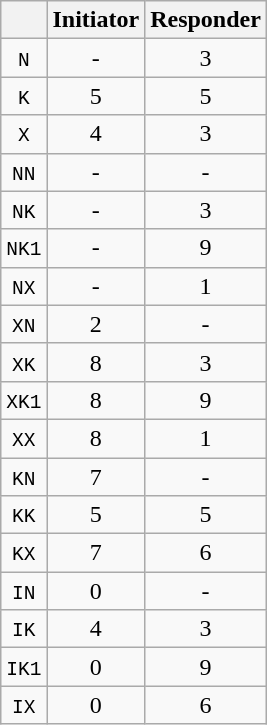<table class="wikitable" style="text-align: center">
<tr>
<th></th>
<th>Initiator</th>
<th>Responder</th>
</tr>
<tr>
<td><code>N</code></td>
<td>-</td>
<td>3</td>
</tr>
<tr>
<td><code>K</code></td>
<td>5</td>
<td>5</td>
</tr>
<tr>
<td><code>X</code></td>
<td>4</td>
<td>3</td>
</tr>
<tr>
<td><code>NN</code></td>
<td>-</td>
<td>-</td>
</tr>
<tr>
<td><code>NK</code></td>
<td>-</td>
<td>3</td>
</tr>
<tr>
<td><code>NK1</code></td>
<td>-</td>
<td>9</td>
</tr>
<tr>
<td><code>NX</code></td>
<td>-</td>
<td>1</td>
</tr>
<tr>
<td><code>XN</code></td>
<td>2</td>
<td>-</td>
</tr>
<tr>
<td><code>XK</code></td>
<td>8</td>
<td>3</td>
</tr>
<tr>
<td><code>XK1</code></td>
<td>8</td>
<td>9</td>
</tr>
<tr>
<td><code>XX</code></td>
<td>8</td>
<td>1</td>
</tr>
<tr>
<td><code>KN</code></td>
<td>7</td>
<td>-</td>
</tr>
<tr>
<td><code>KK</code></td>
<td>5</td>
<td>5</td>
</tr>
<tr>
<td><code>KX</code></td>
<td>7</td>
<td>6</td>
</tr>
<tr>
<td><code>IN</code></td>
<td>0</td>
<td>-</td>
</tr>
<tr>
<td><code>IK</code></td>
<td>4</td>
<td>3</td>
</tr>
<tr>
<td><code>IK1</code></td>
<td>0</td>
<td>9</td>
</tr>
<tr>
<td><code>IX</code></td>
<td>0</td>
<td>6</td>
</tr>
</table>
